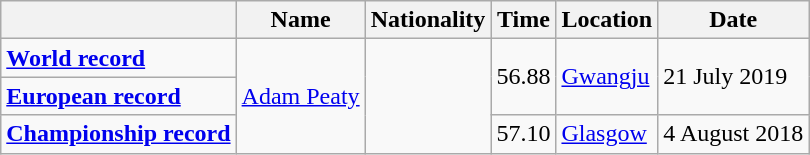<table class=wikitable>
<tr>
<th></th>
<th>Name</th>
<th>Nationality</th>
<th>Time</th>
<th>Location</th>
<th>Date</th>
</tr>
<tr>
<td><strong><a href='#'>World record</a></strong></td>
<td rowspan=3><a href='#'>Adam Peaty</a></td>
<td rowspan=3></td>
<td rowspan=2>56.88</td>
<td rowspan=2><a href='#'>Gwangju</a></td>
<td rowspan=2>21 July 2019</td>
</tr>
<tr>
<td><strong><a href='#'>European record</a></strong></td>
</tr>
<tr>
<td><strong><a href='#'>Championship record</a></strong></td>
<td>57.10</td>
<td><a href='#'>Glasgow</a></td>
<td>4 August 2018</td>
</tr>
</table>
